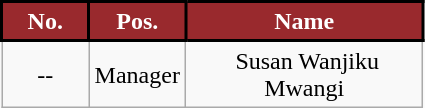<table class="wikitable" style="text-align: center;">
<tr>
<th style="background:#99292D; color:#FFFFFF; border:2px solid #000000; width: 50px;">No.</th>
<th style="background:#99292D; color:#FFFFFF; border:2px solid #000000; width: 50px;">Pos.</th>
<th style="background:#99292D; color:#FFFFFF; border:2px solid #000000; width: 150px;">Name</th>
</tr>
<tr>
<td>--</td>
<td>Manager</td>
<td> Susan Wanjiku Mwangi</td>
</tr>
</table>
